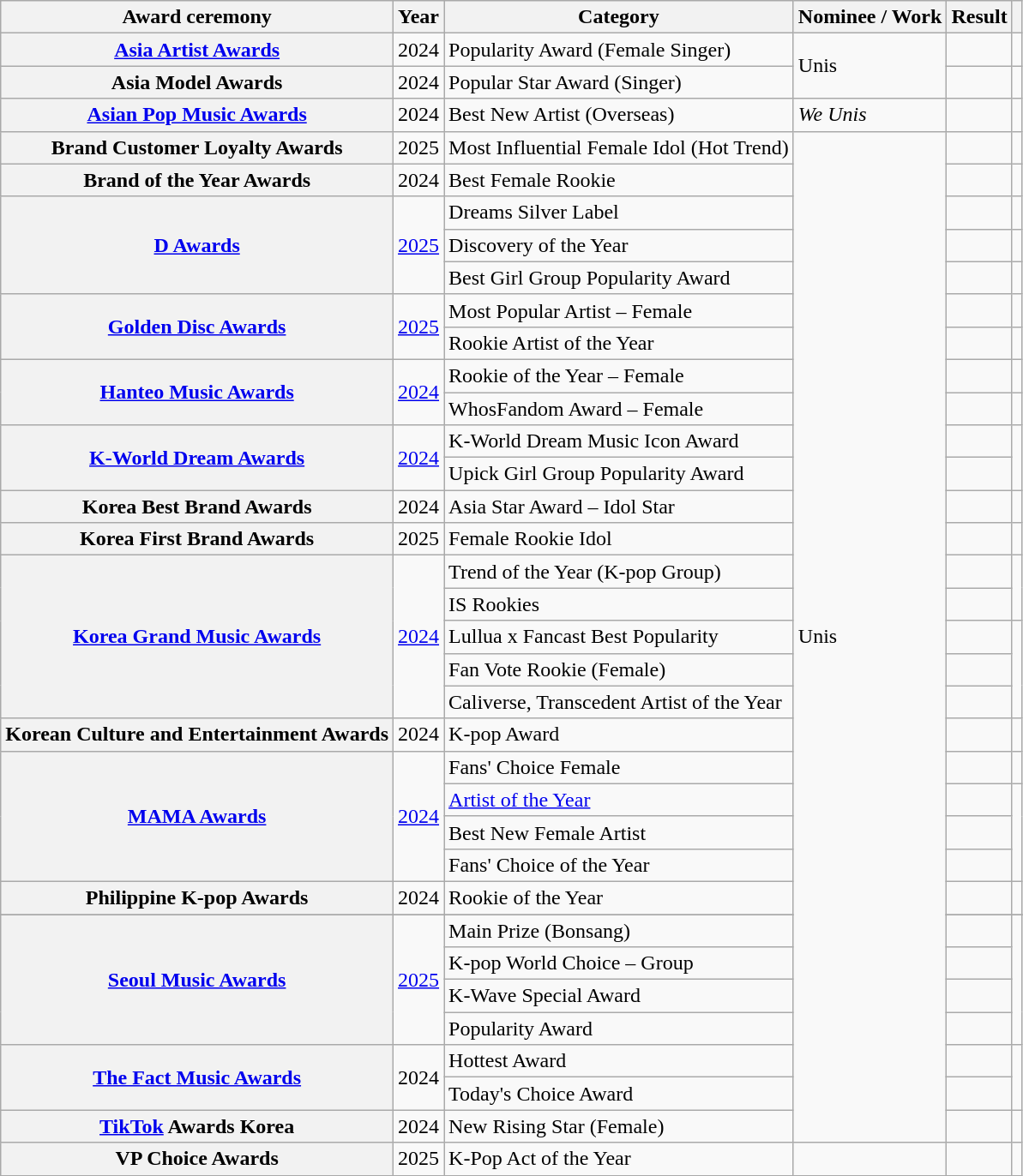<table class="wikitable plainrowheaders sortable">
<tr>
<th scope="col">Award ceremony </th>
<th scope="col">Year</th>
<th scope="col">Category </th>
<th scope="col">Nominee / Work</th>
<th scope="col">Result</th>
<th scope="col" class="unsortable"></th>
</tr>
<tr>
<th scope="row"><a href='#'>Asia Artist Awards</a></th>
<td style="text-align:center">2024</td>
<td>Popularity Award (Female Singer)</td>
<td rowspan="2">Unis</td>
<td></td>
<td style="text-align:center"></td>
</tr>
<tr>
<th scope="row">Asia Model Awards</th>
<td style="text-align:center">2024</td>
<td>Popular Star Award (Singer)</td>
<td></td>
<td style="text-align:center"></td>
</tr>
<tr>
<th scope="row"><a href='#'>Asian Pop Music Awards</a></th>
<td style="text-align:center">2024</td>
<td>Best New Artist (Overseas)</td>
<td><em>We Unis</em></td>
<td></td>
<td style="text-align:center"></td>
</tr>
<tr>
<th scope="row">Brand Customer Loyalty Awards</th>
<td style="text-align:center">2025</td>
<td>Most Influential Female Idol (Hot Trend)</td>
<td rowspan="32">Unis</td>
<td></td>
<td style="text-align:center"></td>
</tr>
<tr>
<th scope="row">Brand of the Year Awards</th>
<td style="text-align:center">2024</td>
<td>Best Female Rookie</td>
<td></td>
<td style="text-align:center"></td>
</tr>
<tr>
<th scope="row" rowspan="3"><a href='#'>D Awards</a></th>
<td style="text-align:center" rowspan="3"><a href='#'>2025</a></td>
<td>Dreams Silver Label</td>
<td></td>
<td style="text-align:center"></td>
</tr>
<tr>
<td>Discovery of the Year</td>
<td></td>
<td style="text-align:center"></td>
</tr>
<tr>
<td>Best Girl Group Popularity Award</td>
<td></td>
<td style="text-align:center"></td>
</tr>
<tr>
<th scope="row" rowspan="2"><a href='#'>Golden Disc Awards</a></th>
<td rowspan="2" style="text-align:center"><a href='#'>2025</a></td>
<td>Most Popular Artist – Female</td>
<td></td>
<td style="text-align:center"></td>
</tr>
<tr>
<td>Rookie Artist of the Year</td>
<td></td>
<td style="text-align:center"></td>
</tr>
<tr>
<th scope="row" rowspan="2"><a href='#'>Hanteo Music Awards</a></th>
<td style="text-align:center" rowspan="2"><a href='#'>2024</a></td>
<td>Rookie of the Year – Female</td>
<td></td>
<td style="text-align:center"></td>
</tr>
<tr>
<td>WhosFandom Award – Female</td>
<td></td>
<td style="text-align:center"></td>
</tr>
<tr>
<th scope="row" rowspan="2"><a href='#'>K-World Dream Awards</a></th>
<td rowspan="2" style="text-align:center"><a href='#'>2024</a></td>
<td>K-World Dream Music Icon Award</td>
<td></td>
<td rowspan="2" style="text-align:center"></td>
</tr>
<tr>
<td>Upick Girl Group Popularity Award</td>
<td></td>
</tr>
<tr>
<th scope="row">Korea Best Brand Awards</th>
<td style="text-align:center">2024</td>
<td>Asia Star Award – Idol Star</td>
<td></td>
<td style="text-align:center"></td>
</tr>
<tr>
<th scope="row">Korea First Brand Awards</th>
<td style="text-align:center">2025</td>
<td>Female Rookie Idol</td>
<td></td>
<td style="text-align:center"></td>
</tr>
<tr>
<th scope="row" rowspan="5"><a href='#'>Korea Grand Music Awards</a></th>
<td rowspan="5" style="text-align:center"><a href='#'>2024</a></td>
<td>Trend of the Year (K-pop Group)</td>
<td></td>
<td rowspan="2" style="text-align:center"></td>
</tr>
<tr>
<td>IS Rookies</td>
<td></td>
</tr>
<tr>
<td>Lullua x Fancast Best Popularity</td>
<td></td>
<td rowspan="3" style="text-align:center"></td>
</tr>
<tr>
<td>Fan Vote Rookie (Female)</td>
<td></td>
</tr>
<tr>
<td>Caliverse, Transcedent Artist of the Year</td>
<td></td>
</tr>
<tr>
<th scope="row">Korean Culture and Entertainment Awards</th>
<td style="text-align:center">2024</td>
<td>K-pop Award</td>
<td></td>
<td style="text-align:center"></td>
</tr>
<tr>
<th scope="row" rowspan="4"><a href='#'>MAMA Awards</a></th>
<td rowspan="4" style="text-align:center"><a href='#'>2024</a></td>
<td>Fans' Choice Female</td>
<td></td>
<td style="text-align:center"></td>
</tr>
<tr>
<td><a href='#'>Artist of the Year</a></td>
<td></td>
<td rowspan="3" style="text-align:center"></td>
</tr>
<tr>
<td>Best New Female Artist</td>
<td></td>
</tr>
<tr>
<td>Fans' Choice of the Year</td>
<td></td>
</tr>
<tr>
<th scope="row">Philippine K-pop Awards</th>
<td style="text-align:center">2024</td>
<td>Rookie of the Year</td>
<td></td>
<td style="text-align:center"></td>
</tr>
<tr>
</tr>
<tr>
<th scope="row" rowspan="4"><a href='#'>Seoul Music Awards</a></th>
<td rowspan="4" style="text-align:center"><a href='#'>2025</a></td>
<td>Main Prize (Bonsang)</td>
<td></td>
<td style="text-align:center" rowspan="4"></td>
</tr>
<tr>
<td>K-pop World Choice – Group</td>
<td></td>
</tr>
<tr>
<td>K-Wave Special Award</td>
<td></td>
</tr>
<tr>
<td>Popularity Award</td>
<td></td>
</tr>
<tr>
<th scope="row" rowspan="2"><a href='#'>The Fact Music Awards</a></th>
<td rowspan="2" style="text-align:center">2024</td>
<td>Hottest Award</td>
<td></td>
<td rowspan="2" style="text-align:center"></td>
</tr>
<tr>
<td>Today's Choice Award</td>
<td></td>
</tr>
<tr>
<th scope="row"><a href='#'>TikTok</a> Awards Korea</th>
<td style="text-align:center">2024</td>
<td>New Rising Star (Female)</td>
<td></td>
<td style="text-align:center"></td>
</tr>
<tr>
<th scope="row">VP Choice Awards</th>
<td style="text-align:center">2025</td>
<td>K-Pop Act of the Year</td>
<td></td>
<td style="text-align:center"></td>
</tr>
<tr>
</tr>
</table>
